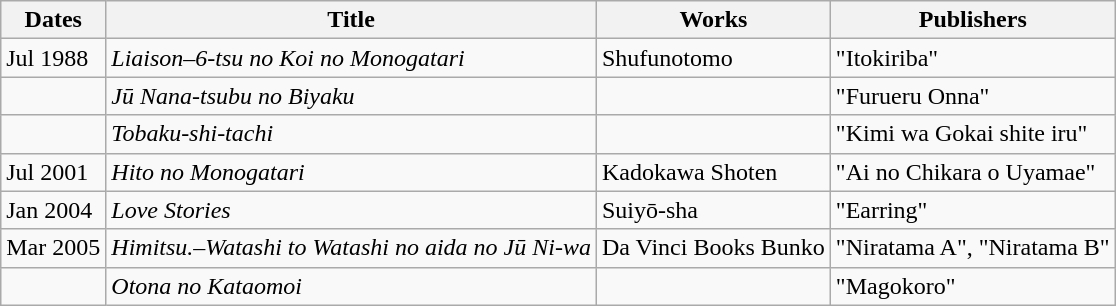<table class="wikitable">
<tr>
<th>Dates</th>
<th>Title</th>
<th>Works</th>
<th>Publishers</th>
</tr>
<tr>
<td>Jul 1988</td>
<td><em>Liaison–6-tsu no Koi no Monogatari</em></td>
<td>Shufunotomo</td>
<td>"Itokiriba"</td>
</tr>
<tr>
<td></td>
<td><em>Jū Nana-tsubu no Biyaku</em></td>
<td></td>
<td>"Furueru Onna"</td>
</tr>
<tr>
<td></td>
<td><em>Tobaku-shi-tachi</em></td>
<td></td>
<td>"Kimi wa Gokai shite iru"</td>
</tr>
<tr>
<td>Jul 2001</td>
<td><em>Hito no Monogatari</em></td>
<td>Kadokawa Shoten</td>
<td>"Ai no Chikara o Uyamae"</td>
</tr>
<tr>
<td>Jan 2004</td>
<td><em>Love Stories</em></td>
<td>Suiyō-sha</td>
<td>"Earring"</td>
</tr>
<tr>
<td>Mar 2005</td>
<td><em>Himitsu.–Watashi to Watashi no aida no Jū Ni-wa</em></td>
<td>Da Vinci Books Bunko</td>
<td>"Niratama A", "Niratama B"</td>
</tr>
<tr>
<td></td>
<td><em>Otona no Kataomoi</em></td>
<td></td>
<td>"Magokoro"</td>
</tr>
</table>
